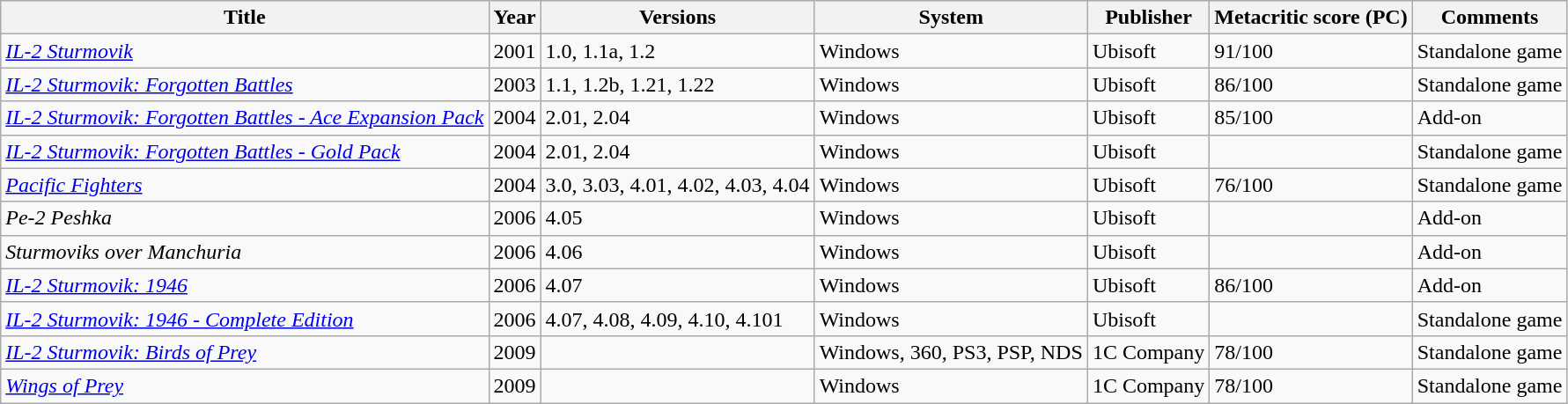<table class="wikitable sortable">
<tr>
<th>Title</th>
<th>Year</th>
<th>Versions</th>
<th>System</th>
<th>Publisher</th>
<th>Metacritic score (PC)</th>
<th>Comments</th>
</tr>
<tr>
<td><em><a href='#'>IL-2 Sturmovik</a></em></td>
<td>2001</td>
<td>1.0, 1.1a, 1.2</td>
<td>Windows</td>
<td>Ubisoft</td>
<td>91/100</td>
<td>Standalone game</td>
</tr>
<tr>
<td><em><a href='#'>IL-2 Sturmovik: Forgotten Battles</a></em></td>
<td>2003</td>
<td>1.1, 1.2b, 1.21, 1.22</td>
<td>Windows</td>
<td>Ubisoft</td>
<td>86/100</td>
<td>Standalone game</td>
</tr>
<tr>
<td><em><a href='#'>IL-2 Sturmovik: Forgotten Battles - Ace Expansion Pack</a></em></td>
<td>2004</td>
<td>2.01, 2.04</td>
<td>Windows</td>
<td>Ubisoft</td>
<td>85/100</td>
<td>Add-on</td>
</tr>
<tr>
<td><em><a href='#'>IL-2 Sturmovik: Forgotten Battles - Gold Pack</a></em></td>
<td>2004</td>
<td>2.01, 2.04</td>
<td>Windows</td>
<td>Ubisoft</td>
<td></td>
<td>Standalone game</td>
</tr>
<tr>
<td><em><a href='#'>Pacific Fighters</a></em></td>
<td>2004</td>
<td>3.0, 3.03, 4.01, 4.02, 4.03, 4.04</td>
<td>Windows</td>
<td>Ubisoft</td>
<td>76/100</td>
<td>Standalone game</td>
</tr>
<tr>
<td><em>Pe-2 Peshka</em></td>
<td>2006</td>
<td>4.05</td>
<td>Windows</td>
<td>Ubisoft</td>
<td></td>
<td>Add-on</td>
</tr>
<tr>
<td><em>Sturmoviks over Manchuria</em></td>
<td>2006</td>
<td>4.06</td>
<td>Windows</td>
<td>Ubisoft</td>
<td></td>
<td>Add-on</td>
</tr>
<tr>
<td><em><a href='#'>IL-2 Sturmovik: 1946</a></em></td>
<td>2006</td>
<td>4.07</td>
<td>Windows</td>
<td>Ubisoft</td>
<td>86/100</td>
<td>Add-on</td>
</tr>
<tr>
<td><em><a href='#'>IL-2 Sturmovik: 1946 - Complete Edition</a></em></td>
<td>2006</td>
<td>4.07, 4.08, 4.09, 4.10, 4.101</td>
<td>Windows</td>
<td>Ubisoft</td>
<td></td>
<td>Standalone game</td>
</tr>
<tr>
<td><em><a href='#'>IL-2 Sturmovik: Birds of Prey</a></em></td>
<td>2009</td>
<td></td>
<td>Windows, 360, PS3, PSP, NDS</td>
<td>1C Company</td>
<td>78/100</td>
<td>Standalone game</td>
</tr>
<tr>
<td><em><a href='#'>Wings of Prey</a></em></td>
<td>2009</td>
<td></td>
<td>Windows</td>
<td>1C Company</td>
<td>78/100</td>
<td>Standalone game</td>
</tr>
</table>
